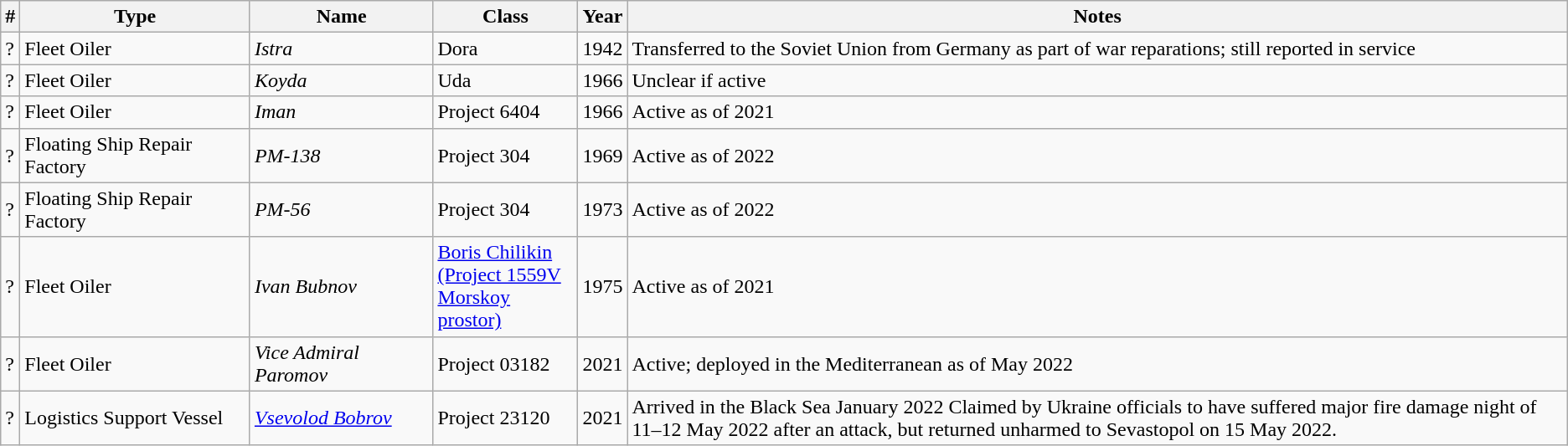<table class="wikitable">
<tr>
<th>#</th>
<th>Type</th>
<th>Name</th>
<th>Class</th>
<th>Year</th>
<th style="width:60%">Notes</th>
</tr>
<tr>
<td>?</td>
<td>Fleet Oiler</td>
<td><em>Istra</em></td>
<td>Dora</td>
<td>1942</td>
<td>Transferred to the Soviet Union from Germany as part of war reparations; still reported in service</td>
</tr>
<tr>
<td>?</td>
<td>Fleet Oiler</td>
<td><em>Koyda</em></td>
<td>Uda</td>
<td>1966</td>
<td>Unclear if active</td>
</tr>
<tr>
<td>?</td>
<td>Fleet Oiler</td>
<td><em>Iman</em></td>
<td>Project 6404</td>
<td>1966</td>
<td>Active as of 2021</td>
</tr>
<tr>
<td>?</td>
<td>Floating Ship Repair Factory</td>
<td><em>PM-138</em></td>
<td>Project 304</td>
<td>1969</td>
<td>Active as of 2022</td>
</tr>
<tr>
<td>?</td>
<td>Floating Ship Repair Factory</td>
<td><em>PM-56</em></td>
<td>Project 304</td>
<td>1973</td>
<td>Active as of 2022</td>
</tr>
<tr>
<td>?</td>
<td>Fleet Oiler</td>
<td><em>Ivan Bubnov</em></td>
<td><a href='#'>Boris Chilikin<br>(Project 1559V<br>Morskoy prostor)</a></td>
<td>1975</td>
<td>Active as of 2021</td>
</tr>
<tr>
<td>?</td>
<td>Fleet Oiler</td>
<td><em>Vice Admiral Paromov</em></td>
<td>Project 03182</td>
<td>2021</td>
<td>Active; deployed in the Mediterranean as of May 2022</td>
</tr>
<tr>
<td>?</td>
<td>Logistics Support Vessel</td>
<td><em><a href='#'>Vsevolod Bobrov</a></em></td>
<td>Project 23120</td>
<td>2021</td>
<td>Arrived in the Black Sea January 2022 Claimed by Ukraine officials to have suffered major fire damage night of 11–12 May 2022 after an attack, but returned unharmed to Sevastopol on 15 May 2022.</td>
</tr>
</table>
